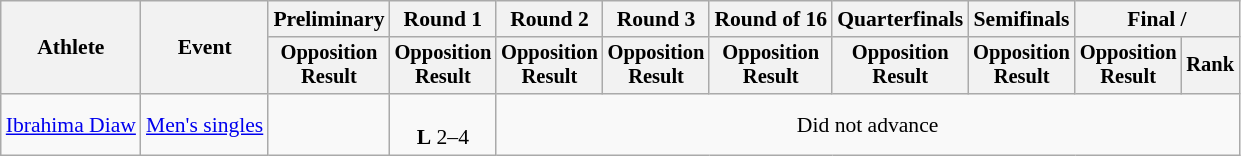<table class="wikitable" style="font-size:90%;">
<tr>
<th rowspan=2>Athlete</th>
<th rowspan=2>Event</th>
<th>Preliminary</th>
<th>Round 1</th>
<th>Round 2</th>
<th>Round 3</th>
<th>Round of 16</th>
<th>Quarterfinals</th>
<th>Semifinals</th>
<th colspan=2>Final / </th>
</tr>
<tr style="font-size:95%">
<th>Opposition<br>Result</th>
<th>Opposition<br>Result</th>
<th>Opposition<br>Result</th>
<th>Opposition<br>Result</th>
<th>Opposition<br>Result</th>
<th>Opposition<br>Result</th>
<th>Opposition<br>Result</th>
<th>Opposition<br>Result</th>
<th>Rank</th>
</tr>
<tr align=center>
<td align=left><a href='#'>Ibrahima Diaw</a></td>
<td align=left><a href='#'>Men's singles</a></td>
<td></td>
<td><br><strong>L</strong> 2–4</td>
<td colspan=7>Did not advance</td>
</tr>
</table>
